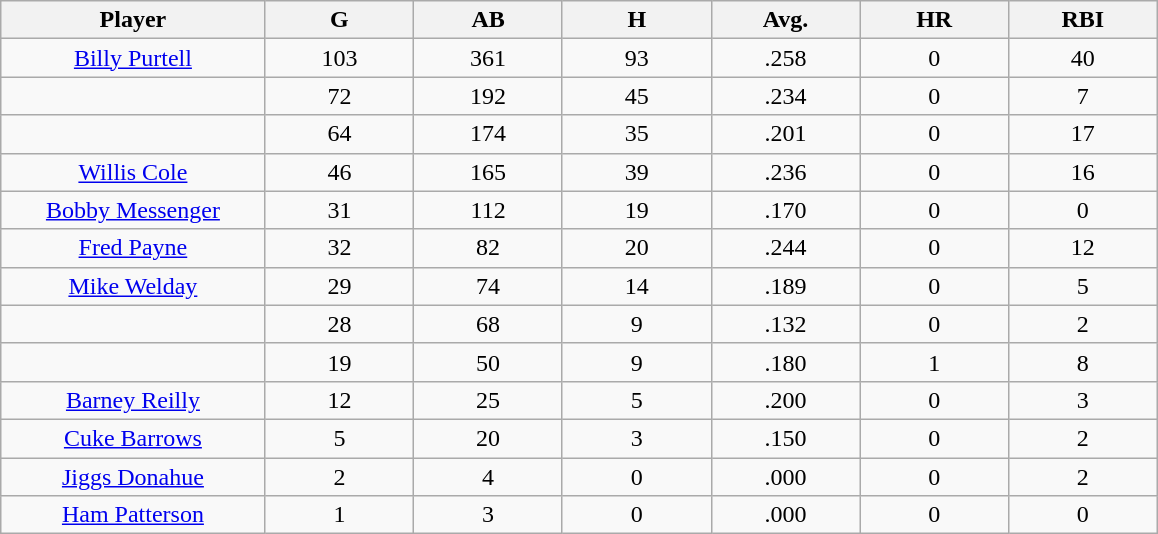<table class="wikitable sortable">
<tr>
<th bgcolor="#DDDDFF" width="16%">Player</th>
<th bgcolor="#DDDDFF" width="9%">G</th>
<th bgcolor="#DDDDFF" width="9%">AB</th>
<th bgcolor="#DDDDFF" width="9%">H</th>
<th bgcolor="#DDDDFF" width="9%">Avg.</th>
<th bgcolor="#DDDDFF" width="9%">HR</th>
<th bgcolor="#DDDDFF" width="9%">RBI</th>
</tr>
<tr align="center">
<td><a href='#'>Billy Purtell</a></td>
<td>103</td>
<td>361</td>
<td>93</td>
<td>.258</td>
<td>0</td>
<td>40</td>
</tr>
<tr align="center">
<td></td>
<td>72</td>
<td>192</td>
<td>45</td>
<td>.234</td>
<td>0</td>
<td>7</td>
</tr>
<tr align="center">
<td></td>
<td>64</td>
<td>174</td>
<td>35</td>
<td>.201</td>
<td>0</td>
<td>17</td>
</tr>
<tr align="center">
<td><a href='#'>Willis Cole</a></td>
<td>46</td>
<td>165</td>
<td>39</td>
<td>.236</td>
<td>0</td>
<td>16</td>
</tr>
<tr align="center">
<td><a href='#'>Bobby Messenger</a></td>
<td>31</td>
<td>112</td>
<td>19</td>
<td>.170</td>
<td>0</td>
<td>0</td>
</tr>
<tr align="center">
<td><a href='#'>Fred Payne</a></td>
<td>32</td>
<td>82</td>
<td>20</td>
<td>.244</td>
<td>0</td>
<td>12</td>
</tr>
<tr align="center">
<td><a href='#'>Mike Welday</a></td>
<td>29</td>
<td>74</td>
<td>14</td>
<td>.189</td>
<td>0</td>
<td>5</td>
</tr>
<tr align="center">
<td></td>
<td>28</td>
<td>68</td>
<td>9</td>
<td>.132</td>
<td>0</td>
<td>2</td>
</tr>
<tr align="center">
<td></td>
<td>19</td>
<td>50</td>
<td>9</td>
<td>.180</td>
<td>1</td>
<td>8</td>
</tr>
<tr align="center">
<td><a href='#'>Barney Reilly</a></td>
<td>12</td>
<td>25</td>
<td>5</td>
<td>.200</td>
<td>0</td>
<td>3</td>
</tr>
<tr align="center">
<td><a href='#'>Cuke Barrows</a></td>
<td>5</td>
<td>20</td>
<td>3</td>
<td>.150</td>
<td>0</td>
<td>2</td>
</tr>
<tr align="center">
<td><a href='#'>Jiggs Donahue</a></td>
<td>2</td>
<td>4</td>
<td>0</td>
<td>.000</td>
<td>0</td>
<td>2</td>
</tr>
<tr align="center">
<td><a href='#'>Ham Patterson</a></td>
<td>1</td>
<td>3</td>
<td>0</td>
<td>.000</td>
<td>0</td>
<td>0</td>
</tr>
</table>
